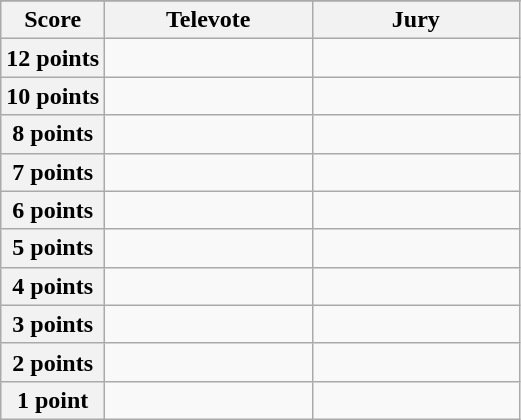<table class="wikitable">
<tr>
</tr>
<tr>
<th scope="col" width="20%">Score</th>
<th scope="col" width="40%">Televote</th>
<th scope="col" width="40%">Jury</th>
</tr>
<tr>
<th scope="row">12 points</th>
<td></td>
<td></td>
</tr>
<tr>
<th scope="row">10 points</th>
<td></td>
<td></td>
</tr>
<tr>
<th scope="row">8 points</th>
<td></td>
<td></td>
</tr>
<tr>
<th scope="row">7 points</th>
<td></td>
<td></td>
</tr>
<tr>
<th scope="row">6 points</th>
<td></td>
<td></td>
</tr>
<tr>
<th scope="row">5 points</th>
<td></td>
<td></td>
</tr>
<tr>
<th scope="row">4 points</th>
<td></td>
<td></td>
</tr>
<tr>
<th scope="row">3 points</th>
<td></td>
<td></td>
</tr>
<tr>
<th scope="row">2 points</th>
<td></td>
<td></td>
</tr>
<tr>
<th scope="row">1 point</th>
<td></td>
<td></td>
</tr>
</table>
